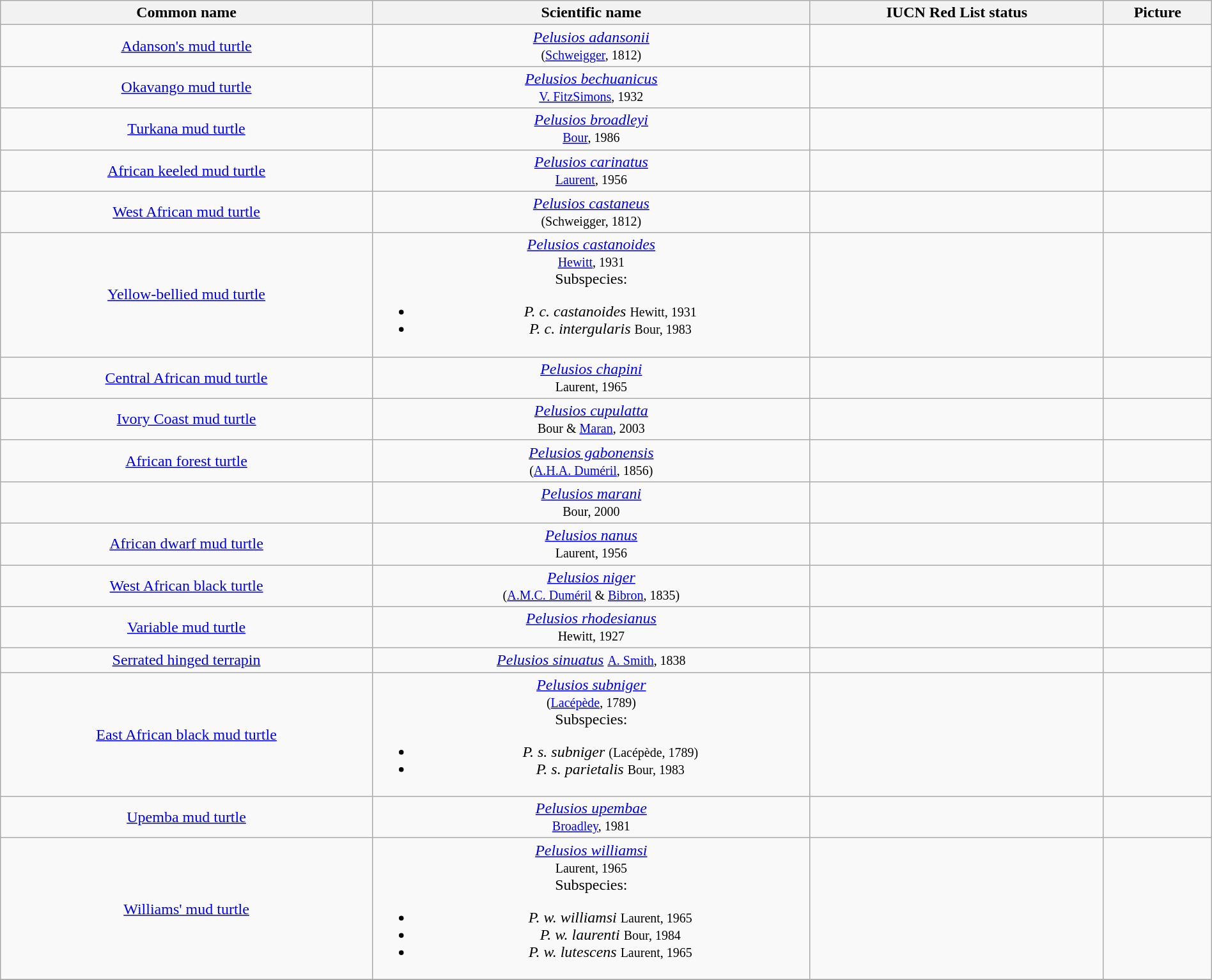<table class="wikitable sortable" style="width:100%;text-align:center">
<tr>
<th scope="col">Common name</th>
<th scope="col">Scientific name</th>
<th scope="col">IUCN Red List status</th>
<th scope="col" class="unsortable">Picture</th>
</tr>
<tr>
<td><a href='#'>Adanson's mud turtle</a></td>
<td><em><a href='#'>Pelusios adansonii</a></em><br><small>(<a href='#'>Schweigger</a>, 1812)</small></td>
<td></td>
<td></td>
</tr>
<tr>
<td><a href='#'>Okavango mud turtle</a></td>
<td><em><a href='#'>Pelusios bechuanicus</a></em><br><small><a href='#'>V. FitzSimons</a>, 1932</small></td>
<td></td>
<td></td>
</tr>
<tr>
<td><a href='#'>Turkana mud turtle</a></td>
<td><em><a href='#'>Pelusios broadleyi</a></em><br><small><a href='#'>Bour</a>, 1986</small></td>
<td></td>
<td></td>
</tr>
<tr>
<td><a href='#'>African keeled mud turtle</a></td>
<td><em><a href='#'>Pelusios carinatus</a></em><br><small><a href='#'>Laurent</a>, 1956</small></td>
<td></td>
<td></td>
</tr>
<tr>
<td><a href='#'>West African mud turtle</a></td>
<td><em><a href='#'>Pelusios castaneus</a></em><br><small>(Schweigger, 1812)</small></td>
<td></td>
<td></td>
</tr>
<tr>
<td><a href='#'>Yellow-bellied mud turtle</a></td>
<td><em><a href='#'>Pelusios castanoides</a></em><br><small><a href='#'>Hewitt</a>, 1931</small><br>Subspecies:<ul><li><em>P. c. castanoides</em> <small>Hewitt, 1931</small></li><li><em>P. c. intergularis</em> <small>Bour, 1983</small></li></ul></td>
<td></td>
<td></td>
</tr>
<tr>
<td><a href='#'>Central African mud turtle</a></td>
<td><em><a href='#'>Pelusios chapini</a></em><br><small>Laurent, 1965</small></td>
<td></td>
<td></td>
</tr>
<tr>
<td><a href='#'>Ivory Coast mud turtle</a></td>
<td><em><a href='#'>Pelusios cupulatta</a></em> <br> <small>Bour & <a href='#'>Maran</a>, 2003</small></td>
<td></td>
<td></td>
</tr>
<tr>
<td><a href='#'>African forest turtle</a></td>
<td><em><a href='#'>Pelusios gabonensis</a></em><br><small>(<a href='#'>A.H.A. Duméril</a>, 1856)</small></td>
<td></td>
<td></td>
</tr>
<tr>
<td></td>
<td><em><a href='#'>Pelusios marani</a></em><br><small>Bour, 2000</small></td>
<td></td>
<td></td>
</tr>
<tr>
<td><a href='#'>African dwarf mud turtle</a></td>
<td><em><a href='#'>Pelusios nanus</a></em><br><small>Laurent, 1956</small></td>
<td></td>
<td></td>
</tr>
<tr>
<td><a href='#'>West African black turtle</a></td>
<td><em><a href='#'>Pelusios niger</a></em><br><small>(<a href='#'>A.M.C. Duméril</a> & <a href='#'>Bibron</a>, 1835)</small></td>
<td></td>
<td></td>
</tr>
<tr>
<td><a href='#'>Variable mud turtle</a></td>
<td><em><a href='#'>Pelusios rhodesianus</a></em><br><small>Hewitt, 1927</small></td>
<td></td>
<td></td>
</tr>
<tr>
<td><a href='#'>Serrated hinged terrapin</a></td>
<td><em><a href='#'>Pelusios sinuatus</a></em> <small><a href='#'>A. Smith</a>, 1838</small></td>
<td></td>
<td></td>
</tr>
<tr>
<td><a href='#'>East African black mud turtle</a></td>
<td><em><a href='#'>Pelusios subniger</a></em><br><small>(<a href='#'>Lacépède</a>, 1789)</small><br>Subspecies:<ul><li><em>P. s. subniger</em> <small>(Lacépède, 1789)</small></li><li><em>P. s. parietalis</em> <small>Bour, 1983</small></li></ul></td>
<td></td>
<td></td>
</tr>
<tr>
<td><a href='#'>Upemba mud turtle</a></td>
<td><em><a href='#'>Pelusios upembae</a></em> <br><small><a href='#'>Broadley</a>, 1981</small></td>
<td></td>
<td></td>
</tr>
<tr>
<td><a href='#'>Williams' mud turtle</a></td>
<td><em><a href='#'>Pelusios williamsi</a></em><br><small>Laurent, 1965</small><br>Subspecies:<ul><li><em>P. w. williamsi</em> <small>Laurent, 1965</small></li><li><em>P. w. laurenti</em> <small>Bour, 1984</small></li><li><em>P. w. lutescens</em> <small>Laurent, 1965</small></li></ul></td>
<td></td>
<td></td>
</tr>
<tr>
</tr>
</table>
